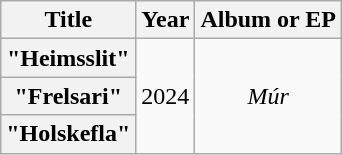<table class="wikitable plainrowheaders" style="text-align:center;">
<tr>
<th scope="col" width="80px">Title</th>
<th scope="col">Year</th>
<th scope="col">Album or EP</th>
</tr>
<tr>
<th scope="row">"Heimsslit"</th>
<td scope="col" rowspan="3">2024</td>
<td scope="col" rowspan="3"><em>Múr</em></td>
</tr>
<tr>
<th scope="row">"Frelsari"</th>
</tr>
<tr>
<th scope="row">"Holskefla"</th>
</tr>
</table>
